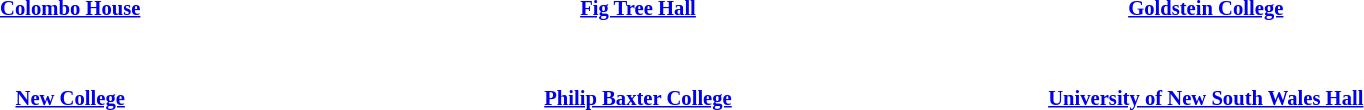<table class="toccolours" style="margin: 0 auto; width:90%; font-size: 0.86em">
<tr>
<th><a href='#'>Colombo House</a></th>
<th><a href='#'>Fig Tree Hall</a></th>
<th><a href='#'>Goldstein College</a></th>
</tr>
<tr>
<td style="width: 33%;"><br></td>
<td style="width: 33%;"><br></td>
<td style="width: 33%;"><br></td>
</tr>
<tr>
<td> </td>
</tr>
<tr>
<th><a href='#'>New College</a></th>
<th><a href='#'>Philip Baxter College</a></th>
<th><a href='#'>University of New South Wales Hall</a></th>
</tr>
<tr>
<td style="width: 33%;"><br></td>
<td style="width: 33%;"><br></td>
<td style="width: 33%;"><br></td>
</tr>
<tr>
</tr>
</table>
